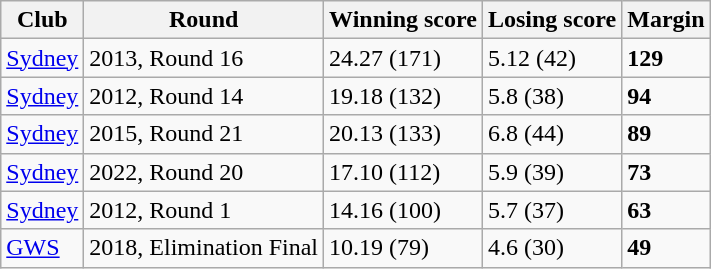<table class="wikitable">
<tr>
<th>Club</th>
<th>Round</th>
<th>Winning score</th>
<th>Losing score</th>
<th>Margin</th>
</tr>
<tr>
<td> <a href='#'>Sydney</a></td>
<td>2013, Round 16</td>
<td>24.27 (171)</td>
<td>5.12 (42)</td>
<td><strong>129</strong></td>
</tr>
<tr>
<td> <a href='#'>Sydney</a></td>
<td>2012, Round 14</td>
<td>19.18 (132)</td>
<td>5.8 (38)</td>
<td><strong>94</strong></td>
</tr>
<tr>
<td> <a href='#'>Sydney</a></td>
<td>2015, Round 21</td>
<td>20.13 (133)</td>
<td>6.8 (44)</td>
<td><strong>89</strong></td>
</tr>
<tr>
<td> <a href='#'>Sydney</a></td>
<td>2022, Round 20</td>
<td>17.10 (112)</td>
<td>5.9 (39)</td>
<td><strong>73</strong></td>
</tr>
<tr>
<td> <a href='#'>Sydney</a></td>
<td>2012, Round 1</td>
<td>14.16 (100)</td>
<td>5.7 (37)</td>
<td><strong>63</strong></td>
</tr>
<tr>
<td> <a href='#'>GWS</a></td>
<td>2018, Elimination Final</td>
<td>10.19 (79)</td>
<td>4.6 (30)</td>
<td><strong>49</strong></td>
</tr>
</table>
